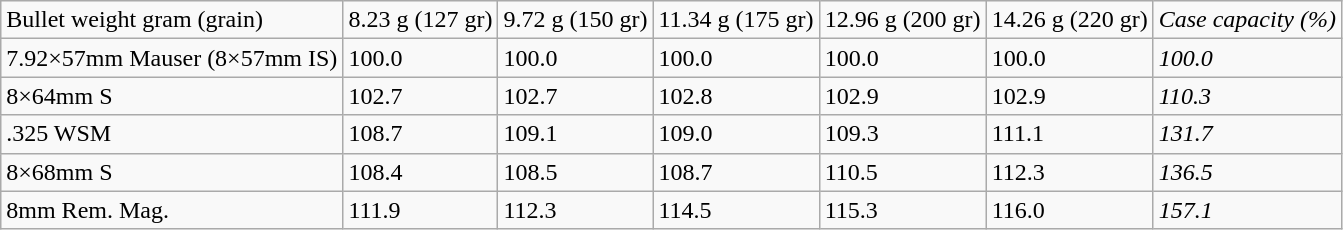<table class="wikitable">
<tr>
<td>Bullet weight gram (grain)</td>
<td>8.23 g (127 gr)</td>
<td>9.72 g (150 gr)</td>
<td>11.34 g (175 gr)</td>
<td>12.96 g (200 gr)</td>
<td>14.26 g (220 gr)</td>
<td><em>Case capacity (%)</em></td>
</tr>
<tr s>
<td>7.92×57mm Mauser (8×57mm IS)</td>
<td>100.0</td>
<td>100.0</td>
<td>100.0</td>
<td>100.0</td>
<td>100.0</td>
<td><em>100.0</em></td>
</tr>
<tr>
<td>8×64mm S</td>
<td>102.7</td>
<td>102.7</td>
<td>102.8</td>
<td>102.9</td>
<td>102.9</td>
<td><em>110.3</em></td>
</tr>
<tr>
<td>.325 WSM</td>
<td>108.7</td>
<td>109.1</td>
<td>109.0</td>
<td>109.3</td>
<td>111.1</td>
<td><em>131.7</em></td>
</tr>
<tr>
<td>8×68mm S</td>
<td>108.4</td>
<td>108.5</td>
<td>108.7</td>
<td>110.5</td>
<td>112.3</td>
<td><em>136.5</em></td>
</tr>
<tr>
<td>8mm Rem. Mag.</td>
<td>111.9</td>
<td>112.3</td>
<td>114.5</td>
<td>115.3</td>
<td>116.0</td>
<td><em>157.1</em></td>
</tr>
</table>
